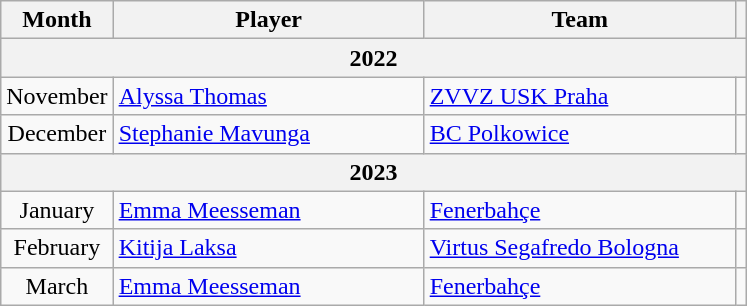<table class="wikitable" style="text-align: center;">
<tr>
<th>Month</th>
<th style="width:200px;">Player</th>
<th style="width:200px;">Team</th>
<th></th>
</tr>
<tr>
<th colspan=5>2022</th>
</tr>
<tr>
<td>November</td>
<td align=left> <a href='#'>Alyssa Thomas</a></td>
<td align=left> <a href='#'>ZVVZ USK Praha</a></td>
<td></td>
</tr>
<tr>
<td>December</td>
<td align=left> <a href='#'>Stephanie Mavunga</a></td>
<td align=left> <a href='#'>BC Polkowice</a></td>
<td></td>
</tr>
<tr>
<th colspan=5>2023</th>
</tr>
<tr>
<td>January</td>
<td align=left> <a href='#'>Emma Meesseman</a></td>
<td align=left> <a href='#'>Fenerbahçe</a></td>
<td></td>
</tr>
<tr>
<td>February</td>
<td align=left> <a href='#'>Kitija Laksa</a></td>
<td align=left> <a href='#'>Virtus Segafredo Bologna</a></td>
<td></td>
</tr>
<tr>
<td>March</td>
<td align=left> <a href='#'>Emma Meesseman</a></td>
<td align=left> <a href='#'>Fenerbahçe</a></td>
<td></td>
</tr>
</table>
